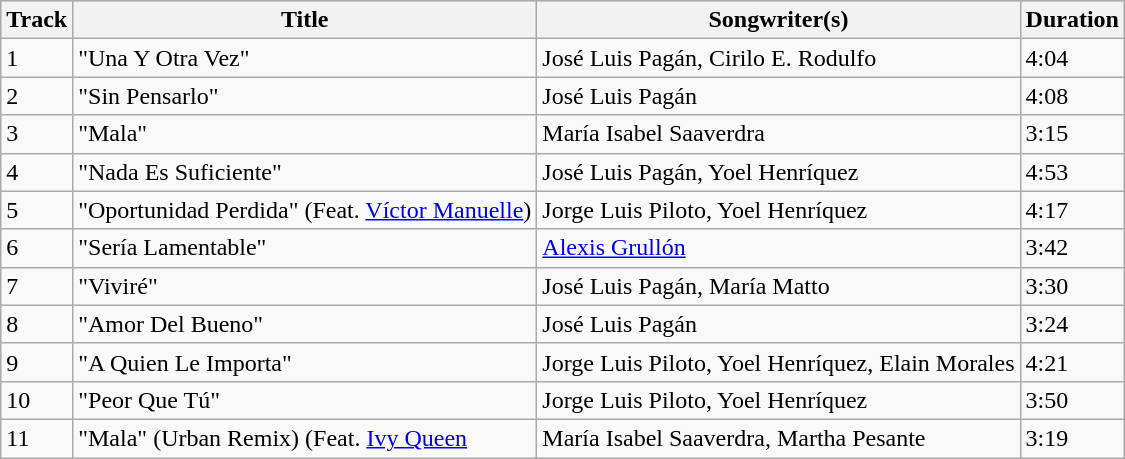<table class="wikitable">
<tr style="background:#ccc; text-align:center;">
<th>Track</th>
<th>Title</th>
<th>Songwriter(s)</th>
<th>Duration</th>
</tr>
<tr>
<td>1</td>
<td>"Una Y Otra Vez"</td>
<td>José Luis Pagán, Cirilo E. Rodulfo</td>
<td>4:04</td>
</tr>
<tr>
<td>2</td>
<td>"Sin Pensarlo"</td>
<td>José Luis Pagán</td>
<td>4:08</td>
</tr>
<tr>
<td>3</td>
<td>"Mala"</td>
<td>María Isabel Saaverdra</td>
<td>3:15</td>
</tr>
<tr>
<td>4</td>
<td>"Nada Es Suficiente"</td>
<td>José Luis Pagán, Yoel Henríquez</td>
<td>4:53</td>
</tr>
<tr>
<td>5</td>
<td>"Oportunidad Perdida" (Feat. <a href='#'>Víctor Manuelle</a>)</td>
<td>Jorge Luis Piloto, Yoel Henríquez</td>
<td>4:17</td>
</tr>
<tr>
<td>6</td>
<td>"Sería Lamentable"</td>
<td><a href='#'>Alexis Grullón</a></td>
<td>3:42</td>
</tr>
<tr>
<td>7</td>
<td>"Viviré"</td>
<td>José Luis Pagán, María Matto</td>
<td>3:30</td>
</tr>
<tr>
<td>8</td>
<td>"Amor Del Bueno"</td>
<td>José Luis Pagán</td>
<td>3:24</td>
</tr>
<tr>
<td>9</td>
<td>"A Quien Le Importa"</td>
<td>Jorge Luis Piloto, Yoel Henríquez, Elain Morales</td>
<td>4:21</td>
</tr>
<tr>
<td>10</td>
<td>"Peor Que Tú"</td>
<td>Jorge Luis Piloto, Yoel Henríquez</td>
<td>3:50</td>
</tr>
<tr>
<td>11</td>
<td>"Mala" (Urban Remix) (Feat. <a href='#'>Ivy Queen</a></td>
<td>María Isabel Saaverdra, Martha Pesante</td>
<td>3:19</td>
</tr>
</table>
